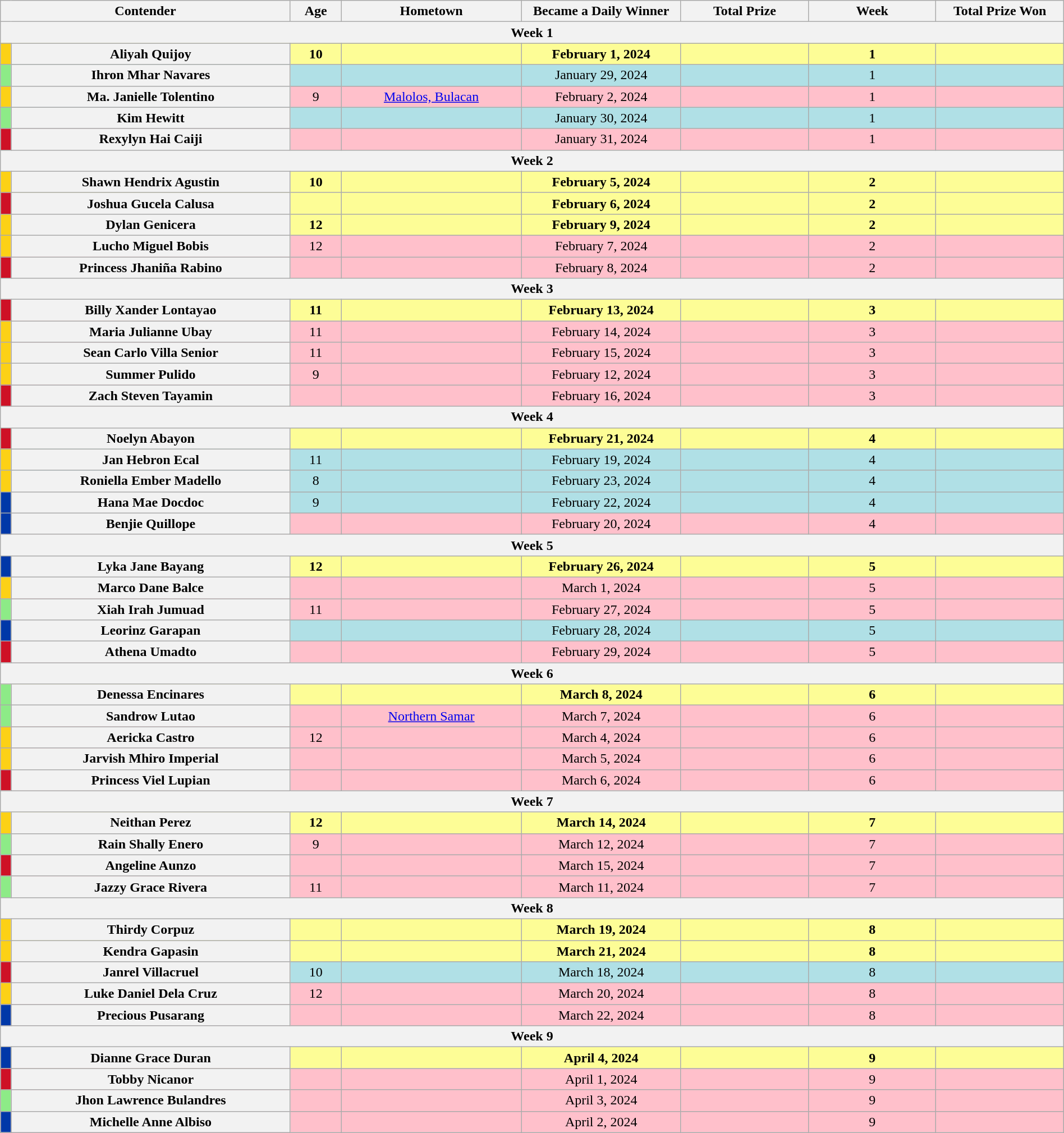<table class="wikitable mw-collapsible" style="text-align:center; width:100%">
<tr>
<th colspan="2">Contender</th>
<th>Age</th>
<th>Hometown</th>
<th width="15%">Became a Daily Winner</th>
<th width="12%">Total Prize</th>
<th width="12%">Week</th>
<th width="12%">Total Prize Won</th>
</tr>
<tr>
<th colspan="8">Week 1</th>
</tr>
<tr style="background:#FDFD96">
<th style="background:#FCD116" width="1%"></th>
<th><strong>Aliyah Quijoy</strong></th>
<td><strong>10</strong></td>
<td><strong></strong></td>
<td><strong>February 1, 2024</strong></td>
<td><strong></strong></td>
<td><strong>1</strong></td>
<td><strong></strong></td>
</tr>
<tr style="background:#B0E0E6">
<th style="background:#8deb87" width="1%"></th>
<th>Ihron Mhar Navares</th>
<td></td>
<td></td>
<td>January 29, 2024</td>
<td></td>
<td>1</td>
<td></td>
</tr>
<tr style="background:pink">
<th style="background:#FCD116" width="1%"></th>
<th>Ma. Janielle Tolentino</th>
<td>9</td>
<td><a href='#'>Malolos, Bulacan</a></td>
<td>February 2, 2024</td>
<td></td>
<td>1</td>
<td></td>
</tr>
<tr style="background:#B0E0E6">
<th style="background:#8deb87" width="1%"></th>
<th>Kim Hewitt</th>
<td></td>
<td></td>
<td>January 30, 2024</td>
<td></td>
<td>1</td>
<td></td>
</tr>
<tr style="background:pink">
<th style="background:#CE1126" width="1%"></th>
<th>Rexylyn Hai Caiji</th>
<td></td>
<td></td>
<td>January 31, 2024</td>
<td></td>
<td>1</td>
<td></td>
</tr>
<tr>
<th colspan="8">Week 2</th>
</tr>
<tr style="background:#FDFD96">
<th style="background:#FCD116" width="1%"></th>
<th><strong>Shawn Hendrix Agustin</strong></th>
<td><strong>10</strong></td>
<td><strong></strong></td>
<td><strong>February 5, 2024</strong></td>
<td><strong></strong></td>
<td><strong>2</strong></td>
<td><strong></strong></td>
</tr>
<tr style="background:#FDFD96">
<th style="background:#CE1126" width="1%"></th>
<th>Joshua Gucela Calusa</th>
<td></td>
<td><strong></strong></td>
<td><strong>February 6, 2024</strong></td>
<td><strong></strong></td>
<td><strong>2</strong></td>
<td><strong></strong></td>
</tr>
<tr style="background:#FDFD96">
<th style="background:#FCD116" width="1%"></th>
<th><strong>Dylan Genicera</strong></th>
<td><strong>12</strong></td>
<td><strong></strong></td>
<td><strong>February 9, 2024</strong></td>
<td><strong></strong></td>
<td><strong>2</strong></td>
<td><strong></strong></td>
</tr>
<tr style="background:pink">
<th style="background:#FCD116" width="1%"></th>
<th>Lucho Miguel Bobis</th>
<td>12</td>
<td></td>
<td>February 7, 2024</td>
<td></td>
<td>2</td>
<td></td>
</tr>
<tr style="background:pink">
<th style="background:#CE1126" width="1%"></th>
<th>Princess Jhaniña Rabino</th>
<td></td>
<td></td>
<td>February 8, 2024</td>
<td></td>
<td>2</td>
<td></td>
</tr>
<tr>
<th colspan="8">Week 3</th>
</tr>
<tr style="background:#FDFD96">
<th style="background:#CE1126" width="1%"></th>
<th><strong>Billy Xander Lontayao</strong></th>
<td><strong>11</strong></td>
<td><strong></strong></td>
<td><strong>February 13, 2024</strong></td>
<td><strong></strong></td>
<td><strong>3</strong></td>
<td><strong></strong></td>
</tr>
<tr style="background:pink" |>
<th style="background:#FCD116" width="1%"></th>
<th>Maria Julianne Ubay</th>
<td>11</td>
<td></td>
<td>February 14, 2024</td>
<td></td>
<td>3</td>
<td></td>
</tr>
<tr style="background:pink" |>
<th style="background:#FCD116" width="1%"></th>
<th>Sean Carlo Villa Senior</th>
<td>11</td>
<td></td>
<td>February 15, 2024</td>
<td></td>
<td>3</td>
<td></td>
</tr>
<tr style="background:pink" |>
<th style="background:#FCD116" width="1%"></th>
<th>Summer Pulido</th>
<td>9</td>
<td></td>
<td>February 12, 2024</td>
<td></td>
<td>3</td>
<td></td>
</tr>
<tr style="background:pink" |>
<th style="background:#CE1126" width="1%"></th>
<th>Zach Steven Tayamin</th>
<td></td>
<td></td>
<td>February 16, 2024</td>
<td></td>
<td>3</td>
<td></td>
</tr>
<tr>
<th colspan="8">Week 4</th>
</tr>
<tr style="background:#FDFD96" |>
<th style="background:#CE1126" width="1%"></th>
<th><strong>Noelyn Abayon</strong></th>
<td></td>
<td><strong></strong></td>
<td><strong>February 21, 2024</strong></td>
<td><strong></strong></td>
<td><strong>4</strong></td>
<td><strong></strong></td>
</tr>
<tr style="background:#B0E0E6" |>
<th style="background:#FCD116" width="1%"></th>
<th>Jan Hebron Ecal</th>
<td>11</td>
<td></td>
<td>February 19, 2024</td>
<td></td>
<td>4</td>
<td></td>
</tr>
<tr style="background:#B0E0E6" |>
<th style="background:#FCD116" width="1%"></th>
<th>Roniella Ember Madello</th>
<td>8</td>
<td></td>
<td>February 23, 2024</td>
<td></td>
<td>4</td>
<td></td>
</tr>
<tr style="background:#B0E0E6" |>
<th style="background:#0038A8" width="1%"></th>
<th>Hana Mae Docdoc</th>
<td>9</td>
<td></td>
<td>February 22, 2024</td>
<td></td>
<td>4</td>
<td></td>
</tr>
<tr style="background:pink" |>
<th style="background:#0038A8" width="1%"></th>
<th>Benjie Quillope</th>
<td></td>
<td></td>
<td>February 20, 2024</td>
<td></td>
<td>4</td>
<td></td>
</tr>
<tr>
<th colspan="8">Week 5</th>
</tr>
<tr style="background:#FDFD96" |>
<th style="background:#0038A8" width="1%"></th>
<th><strong>Lyka Jane Bayang</strong></th>
<td><strong>12</strong></td>
<td><strong></strong></td>
<td><strong>February 26, 2024</strong></td>
<td><strong></strong></td>
<td><strong>5</strong></td>
<td><strong></strong></td>
</tr>
<tr style="background:pink" |>
<th style="background:#FCD116" width="1%"></th>
<th>Marco Dane Balce</th>
<td></td>
<td></td>
<td>March 1, 2024</td>
<td></td>
<td>5</td>
<td></td>
</tr>
<tr style="background:pink" |>
<th style="background:#8deb87" width="1%"></th>
<th>Xiah Irah Jumuad</th>
<td>11</td>
<td></td>
<td>February 27, 2024</td>
<td></td>
<td>5</td>
<td></td>
</tr>
<tr style="background:#B0E0E6" |>
<th style="background:#0038A8" width="1%"></th>
<th>Leorinz Garapan</th>
<td></td>
<td></td>
<td>February 28, 2024</td>
<td></td>
<td>5</td>
<td></td>
</tr>
<tr style="background:pink" |>
<th style="background:#CE1126" width="1%"></th>
<th>Athena Umadto</th>
<td></td>
<td></td>
<td>February 29, 2024</td>
<td></td>
<td>5</td>
<td></td>
</tr>
<tr>
<th colspan="8">Week 6</th>
</tr>
<tr style="background:#FDFD96" |>
<th style="background:#8deb87" width="1%"></th>
<th><strong>Denessa Encinares</strong></th>
<td></td>
<td><strong></strong></td>
<td><strong>March 8, 2024</strong></td>
<td><strong></strong></td>
<td><strong>6</strong></td>
<td><strong></strong></td>
</tr>
<tr style="background:pink" |>
<th style="background:#8deb87" width="1%"></th>
<th>Sandrow Lutao</th>
<td></td>
<td {{nowrap><a href='#'>Northern Samar</a></td>
<td>March 7, 2024</td>
<td></td>
<td>6</td>
<td></td>
</tr>
<tr style="background:pink" |>
<th style="background:#FCD116" width="1%"></th>
<th>Aericka Castro</th>
<td>12</td>
<td></td>
<td>March 4, 2024</td>
<td></td>
<td>6</td>
<td></td>
</tr>
<tr style="background:pink" |>
<th style="background:#FCD116" width="1%"></th>
<th>Jarvish Mhiro Imperial</th>
<td></td>
<td></td>
<td>March 5, 2024</td>
<td></td>
<td>6</td>
<td></td>
</tr>
<tr style="background:pink" |>
<th style="background:#CE1126" width="1%"></th>
<th>Princess Viel Lupian</th>
<td></td>
<td></td>
<td>March 6, 2024</td>
<td></td>
<td>6</td>
<td></td>
</tr>
<tr>
<th colspan="8">Week 7</th>
</tr>
<tr style="background:#FDFD96" |>
<th style="background:#FCD116" width="1%"></th>
<th><strong>Neithan Perez</strong></th>
<td><strong>12</strong></td>
<td><strong></strong></td>
<td><strong>March 14, 2024</strong></td>
<td><strong></strong></td>
<td><strong>7</strong></td>
<td><strong></strong></td>
</tr>
<tr style="background:pink" |>
<th style="background:#8deb87" width="1%"></th>
<th>Rain Shally Enero</th>
<td>9</td>
<td></td>
<td>March 12, 2024</td>
<td></td>
<td>7</td>
<td></td>
</tr>
<tr style="background:pink" |>
<th style="background:#CE1126" width="1%"></th>
<th>Angeline Aunzo</th>
<td></td>
<td></td>
<td>March 15, 2024</td>
<td></td>
<td>7</td>
<td></td>
</tr>
<tr style="background:pink" |>
<th style="background:#8deb87" width="1%"></th>
<th>Jazzy Grace Rivera</th>
<td>11</td>
<td></td>
<td>March 11, 2024</td>
<td></td>
<td>7</td>
<td></td>
</tr>
<tr>
<th colspan="8">Week 8</th>
</tr>
<tr style="background:#FDFD96" |>
<th style="background:#FCD116" width="1%"></th>
<th><strong>Thirdy Corpuz</strong></th>
<td></td>
<td><strong></strong></td>
<td><strong>March 19, 2024</strong></td>
<td><strong></strong></td>
<td><strong>8</strong></td>
<td><strong></strong></td>
</tr>
<tr style="background:#FDFD96" |>
<th style="background:#FCD116" width="1%"></th>
<th><strong>Kendra Gapasin</strong></th>
<td></td>
<td><strong></strong></td>
<td><strong>March 21, 2024</strong></td>
<td><strong></strong></td>
<td><strong>8</strong></td>
<td><strong></strong></td>
</tr>
<tr style="background:#B0E0E6" |>
<th style="background:#CE1126" width="1%"></th>
<th>Janrel Villacruel</th>
<td>10</td>
<td></td>
<td>March 18, 2024</td>
<td></td>
<td>8</td>
<td></td>
</tr>
<tr style="background:pink" |>
<th style="background:#FCD116" width="1%"></th>
<th>Luke Daniel Dela Cruz</th>
<td>12</td>
<td></td>
<td>March 20, 2024</td>
<td></td>
<td>8</td>
<td></td>
</tr>
<tr style="background:pink" |>
<th style="background:#0038A8" width="1%"></th>
<th>Precious Pusarang</th>
<td></td>
<td></td>
<td>March 22, 2024</td>
<td></td>
<td>8</td>
<td></td>
</tr>
<tr>
<th colspan="8">Week 9</th>
</tr>
<tr style="background:#FDFD96" |>
<th style="background:#0038A8" width="1%"></th>
<th><strong>Dianne Grace Duran</strong></th>
<td></td>
<td><strong></strong></td>
<td><strong>April 4, 2024</strong></td>
<td><strong></strong></td>
<td><strong>9</strong></td>
<td><strong></strong></td>
</tr>
<tr style="background:pink" |>
<th style="background:#CE1126" width="1%"></th>
<th>Tobby Nicanor</th>
<td></td>
<td></td>
<td>April 1, 2024</td>
<td></td>
<td>9</td>
<td></td>
</tr>
<tr style="background:pink" |>
<th style="background:#8deb87" width="1%"></th>
<th>Jhon Lawrence Bulandres</th>
<td></td>
<td></td>
<td>April 3, 2024</td>
<td></td>
<td>9</td>
<td></td>
</tr>
<tr style="background:pink" |>
<th style="background:#0038A8" width="1%"></th>
<th>Michelle Anne Albiso</th>
<td></td>
<td></td>
<td>April 2, 2024</td>
<td></td>
<td>9</td>
<td></td>
</tr>
</table>
